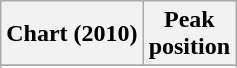<table class="wikitable sortable">
<tr>
<th align="left">Chart (2010)</th>
<th align="center">Peak <br> position</th>
</tr>
<tr>
</tr>
<tr>
</tr>
<tr>
</tr>
<tr>
</tr>
</table>
